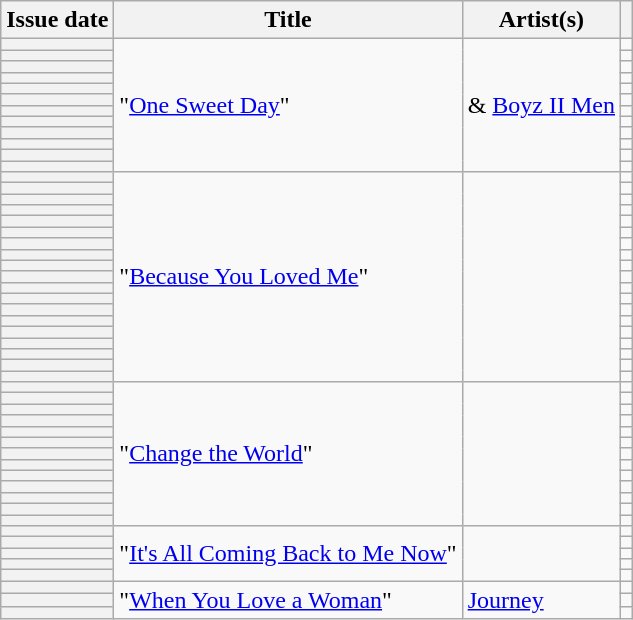<table class="wikitable sortable plainrowheaders">
<tr>
<th scope=col>Issue date</th>
<th scope=col>Title</th>
<th scope=col>Artist(s)</th>
<th scope=col class=unsortable></th>
</tr>
<tr>
<th scope=row></th>
<td rowspan="12">"<a href='#'>One Sweet Day</a>"</td>
<td rowspan="12"> & <a href='#'>Boyz II Men</a></td>
<td align=center></td>
</tr>
<tr>
<th scope=row></th>
<td align=center></td>
</tr>
<tr>
<th scope=row></th>
<td align=center></td>
</tr>
<tr>
<th scope=row></th>
<td align=center></td>
</tr>
<tr>
<th scope=row></th>
<td align=center></td>
</tr>
<tr>
<th scope=row></th>
<td align=center></td>
</tr>
<tr>
<th scope=row></th>
<td align=center></td>
</tr>
<tr>
<th scope=row></th>
<td align=center></td>
</tr>
<tr>
<th scope=row></th>
<td align=center></td>
</tr>
<tr>
<th scope=row></th>
<td align=center></td>
</tr>
<tr>
<th scope=row></th>
<td align=center></td>
</tr>
<tr>
<th scope=row></th>
<td align=center></td>
</tr>
<tr>
<th scope=row></th>
<td rowspan="19">"<a href='#'>Because You Loved Me</a>"</td>
<td rowspan="19"></td>
<td align=center></td>
</tr>
<tr>
<th scope=row></th>
<td align=center></td>
</tr>
<tr>
<th scope=row></th>
<td align=center></td>
</tr>
<tr>
<th scope=row></th>
<td align=center></td>
</tr>
<tr>
<th scope=row></th>
<td align=center></td>
</tr>
<tr>
<th scope=row></th>
<td align=center></td>
</tr>
<tr>
<th scope=row></th>
<td align=center></td>
</tr>
<tr>
<th scope=row></th>
<td align=center></td>
</tr>
<tr>
<th scope=row></th>
<td align=center></td>
</tr>
<tr>
<th scope=row></th>
<td align=center></td>
</tr>
<tr>
<th scope=row></th>
<td align=center></td>
</tr>
<tr>
<th scope=row></th>
<td align=center></td>
</tr>
<tr>
<th scope=row></th>
<td align=center></td>
</tr>
<tr>
<th scope=row></th>
<td align=center></td>
</tr>
<tr>
<th scope=row></th>
<td align=center></td>
</tr>
<tr>
<th scope=row></th>
<td align=center></td>
</tr>
<tr>
<th scope=row></th>
<td align=center></td>
</tr>
<tr>
<th scope=row></th>
<td align=center></td>
</tr>
<tr>
<th scope=row></th>
<td align=center></td>
</tr>
<tr>
<th scope=row></th>
<td rowspan="13">"<a href='#'>Change the World</a>"</td>
<td rowspan="13"></td>
<td align=center></td>
</tr>
<tr>
<th scope=row></th>
<td align=center></td>
</tr>
<tr>
<th scope=row></th>
<td align=center></td>
</tr>
<tr>
<th scope=row></th>
<td align=center></td>
</tr>
<tr>
<th scope=row></th>
<td align=center></td>
</tr>
<tr>
<th scope=row></th>
<td align=center></td>
</tr>
<tr>
<th scope=row></th>
<td align=center></td>
</tr>
<tr>
<th scope=row></th>
<td align=center></td>
</tr>
<tr>
<th scope=row></th>
<td align=center></td>
</tr>
<tr>
<th scope=row></th>
<td align=center></td>
</tr>
<tr>
<th scope=row></th>
<td align=center></td>
</tr>
<tr>
<th scope=row></th>
<td align=center></td>
</tr>
<tr>
<th scope=row></th>
<td align=center></td>
</tr>
<tr>
<th scope=row></th>
<td rowspan="5">"<a href='#'>It's All Coming Back to Me Now</a>"</td>
<td rowspan="5"></td>
<td align=center></td>
</tr>
<tr>
<th scope=row></th>
<td align=center></td>
</tr>
<tr>
<th scope=row></th>
<td align=center></td>
</tr>
<tr>
<th scope=row></th>
<td align=center></td>
</tr>
<tr>
<th scope=row></th>
<td align=center></td>
</tr>
<tr>
<th scope=row></th>
<td rowspan="3">"<a href='#'>When You Love a Woman</a>"</td>
<td rowspan="3"><a href='#'>Journey</a></td>
<td align=center></td>
</tr>
<tr>
<th scope=row></th>
<td align=center></td>
</tr>
<tr>
<th scope=row></th>
<td align=center></td>
</tr>
</table>
